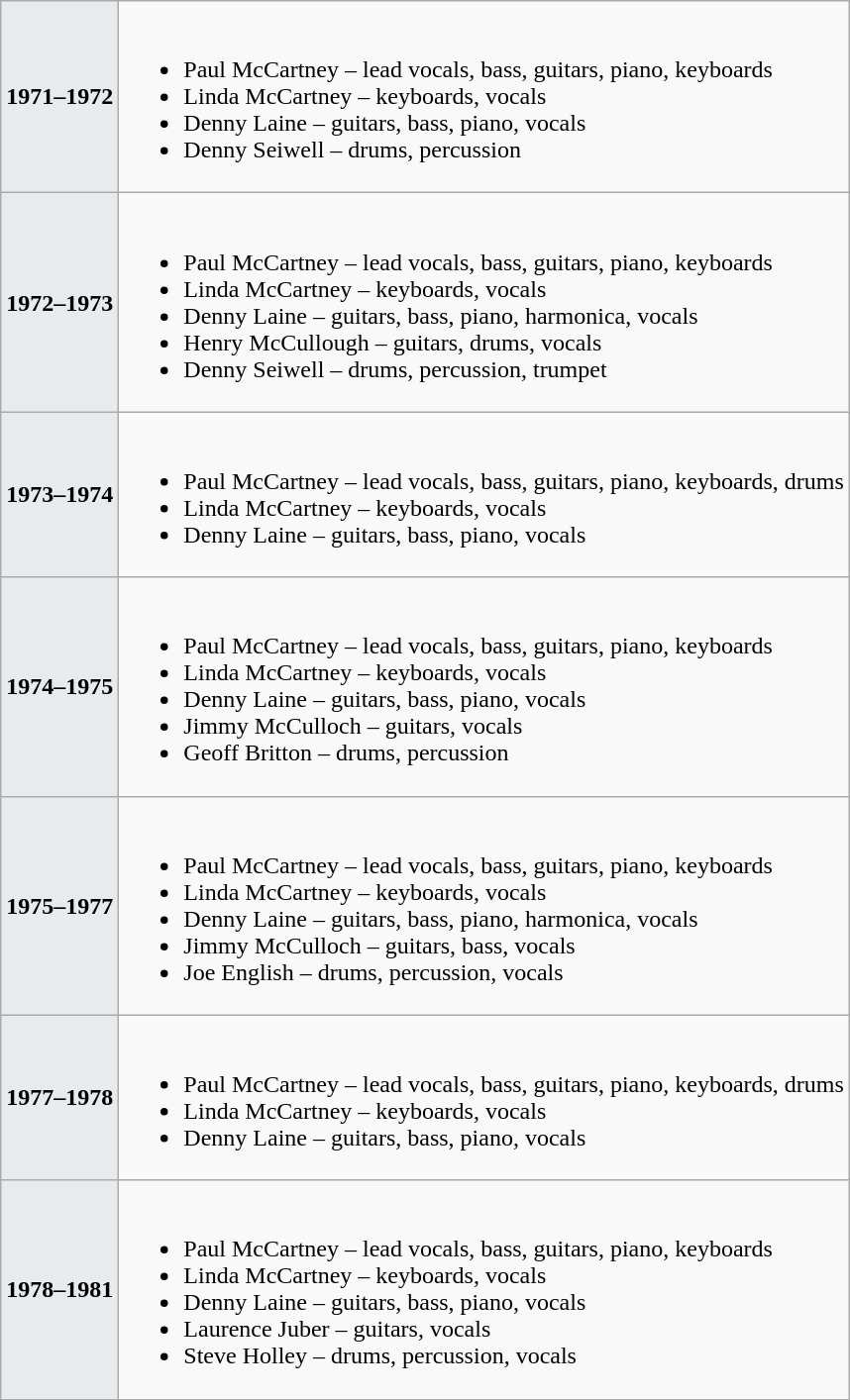<table class="wikitable">
<tr>
<th style="background:#e7ebee;">1971–1972</th>
<td><br><ul><li>Paul McCartney – lead vocals, bass, guitars, piano, keyboards</li><li>Linda McCartney – keyboards, vocals</li><li>Denny Laine – guitars, bass, piano, vocals</li><li>Denny Seiwell – drums, percussion</li></ul></td>
</tr>
<tr>
<th style="background:#e7ebee;">1972–1973</th>
<td><br><ul><li>Paul McCartney – lead vocals, bass, guitars, piano, keyboards</li><li>Linda McCartney – keyboards, vocals</li><li>Denny Laine – guitars, bass, piano, harmonica, vocals</li><li>Henry McCullough – guitars, drums, vocals</li><li>Denny Seiwell – drums, percussion, trumpet</li></ul></td>
</tr>
<tr>
<th style="background:#e7ebee;">1973–1974</th>
<td><br><ul><li>Paul McCartney – lead vocals, bass, guitars, piano, keyboards, drums</li><li>Linda McCartney – keyboards, vocals</li><li>Denny Laine – guitars, bass, piano, vocals</li></ul></td>
</tr>
<tr>
<th style="background:#e7ebee;">1974–1975</th>
<td><br><ul><li>Paul McCartney – lead vocals, bass, guitars, piano, keyboards</li><li>Linda McCartney – keyboards, vocals</li><li>Denny Laine – guitars, bass, piano, vocals</li><li>Jimmy McCulloch – guitars, vocals</li><li>Geoff Britton – drums, percussion</li></ul></td>
</tr>
<tr>
<th style="background:#e7ebee;">1975–1977</th>
<td><br><ul><li>Paul McCartney – lead vocals, bass, guitars, piano, keyboards</li><li>Linda McCartney – keyboards, vocals</li><li>Denny Laine – guitars, bass, piano, harmonica, vocals</li><li>Jimmy McCulloch – guitars, bass, vocals</li><li>Joe English – drums, percussion, vocals</li></ul></td>
</tr>
<tr>
<th style="background:#e7ebee;">1977–1978</th>
<td><br><ul><li>Paul McCartney – lead vocals, bass, guitars, piano, keyboards, drums</li><li>Linda McCartney – keyboards, vocals</li><li>Denny Laine – guitars, bass, piano, vocals</li></ul></td>
</tr>
<tr>
<th style="background:#e7ebee;">1978–1981</th>
<td><br><ul><li>Paul McCartney – lead vocals, bass, guitars, piano, keyboards</li><li>Linda McCartney – keyboards, vocals</li><li>Denny Laine – guitars, bass, piano, vocals</li><li>Laurence Juber – guitars, vocals</li><li>Steve Holley – drums, percussion, vocals</li></ul></td>
</tr>
</table>
